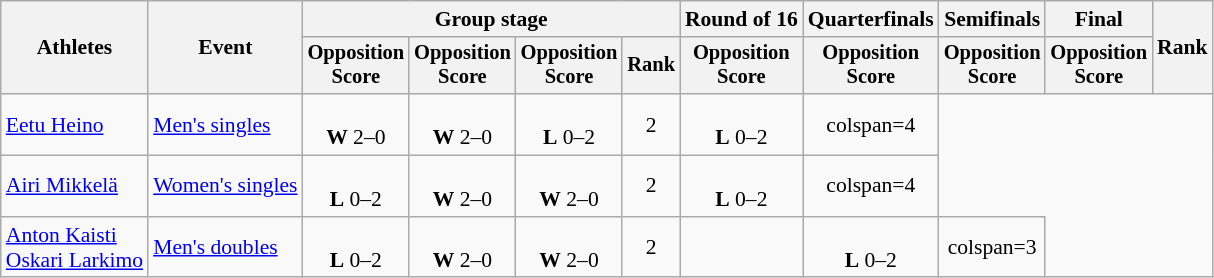<table class="wikitable" style="font-size:90%">
<tr>
<th rowspan="2">Athletes</th>
<th rowspan="2">Event</th>
<th colspan="4">Group stage</th>
<th>Round of 16</th>
<th>Quarterfinals</th>
<th>Semifinals</th>
<th>Final</th>
<th rowspan="2">Rank</th>
</tr>
<tr style="font-size:95%">
<th>Opposition<br>Score</th>
<th>Opposition<br>Score</th>
<th>Opposition<br>Score</th>
<th>Rank</th>
<th>Opposition<br>Score</th>
<th>Opposition<br>Score</th>
<th>Opposition<br>Score</th>
<th>Opposition<br>Score</th>
</tr>
<tr align="center">
<td align="left"><a href='#'>Eetu Heino</a></td>
<td align="left"><a href='#'>Men's singles</a></td>
<td><br><strong>W</strong> 2–0</td>
<td><br><strong>W</strong> 2–0</td>
<td><br><strong>L</strong> 0–2</td>
<td>2</td>
<td><br><strong>L</strong> 0–2</td>
<td>colspan=4 </td>
</tr>
<tr align="center">
<td align="left"><a href='#'>Airi Mikkelä</a></td>
<td align="left"><a href='#'>Women's singles</a></td>
<td><br> <strong>L</strong> 0–2</td>
<td><br> <strong>W</strong> 2–0</td>
<td><br> <strong>W</strong> 2–0</td>
<td>2</td>
<td><br> <strong>L</strong> 0–2</td>
<td>colspan=4 </td>
</tr>
<tr align="center">
<td align="left"><a href='#'>Anton Kaisti</a><br><a href='#'>Oskari Larkimo</a></td>
<td align="left"><a href='#'>Men's doubles</a></td>
<td><br> <strong>L</strong> 0–2</td>
<td><br> <strong>W</strong> 2–0</td>
<td><br> <strong>W</strong> 2–0</td>
<td>2</td>
<td></td>
<td><br> <strong>L</strong> 0–2</td>
<td>colspan=3 </td>
</tr>
</table>
